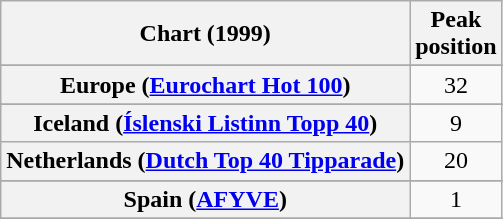<table class="wikitable sortable plainrowheaders" style="text-align:center">
<tr>
<th>Chart (1999)</th>
<th>Peak<br>position</th>
</tr>
<tr>
</tr>
<tr>
<th scope="row">Europe (<a href='#'>Eurochart Hot 100</a>)</th>
<td>32</td>
</tr>
<tr>
</tr>
<tr>
<th scope="row">Iceland (<a href='#'>Íslenski Listinn Topp 40</a>)</th>
<td>9</td>
</tr>
<tr>
<th scope="row">Netherlands (<a href='#'>Dutch Top 40 Tipparade</a>)</th>
<td>20</td>
</tr>
<tr>
</tr>
<tr>
</tr>
<tr>
<th scope="row">Spain (<a href='#'>AFYVE</a>)</th>
<td>1</td>
</tr>
<tr>
</tr>
<tr>
</tr>
</table>
